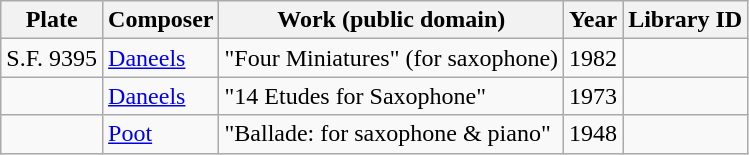<table style="border:1px solid gray" class="wikitable sortable">
<tr>
<th>Plate</th>
<th>Composer</th>
<th>Work (public domain)</th>
<th>Year</th>
<th>Library ID</th>
</tr>
<tr>
<td>S.F. 9395</td>
<td><a href='#'>Daneels</a></td>
<td>"Four Miniatures" (for saxophone)</td>
<td>1982</td>
<td></td>
</tr>
<tr>
<td></td>
<td><a href='#'>Daneels</a></td>
<td>"14 Etudes for Saxophone"</td>
<td>1973</td>
<td></td>
</tr>
<tr>
<td></td>
<td><a href='#'>Poot</a></td>
<td>"Ballade: for saxophone & piano"</td>
<td>1948</td>
<td></td>
</tr>
</table>
